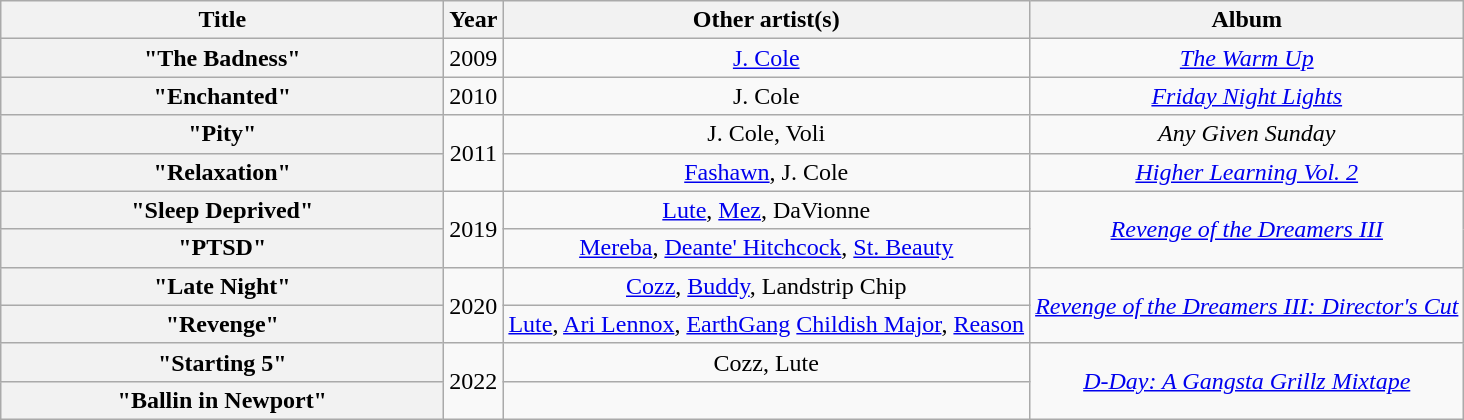<table class="wikitable plainrowheaders" style="text-align:center;">
<tr>
<th scope="col" style="width:18em;">Title</th>
<th scope="col">Year</th>
<th scope="col">Other artist(s)</th>
<th scope="col">Album</th>
</tr>
<tr>
<th scope="row">"The Badness"</th>
<td>2009</td>
<td><a href='#'>J. Cole</a></td>
<td><em><a href='#'>The Warm Up</a></em></td>
</tr>
<tr>
<th scope="row">"Enchanted"</th>
<td>2010</td>
<td>J. Cole</td>
<td><em><a href='#'>Friday Night Lights</a></em></td>
</tr>
<tr>
<th scope="row">"Pity"</th>
<td rowspan="2">2011</td>
<td>J. Cole, Voli</td>
<td><em>Any Given Sunday</em></td>
</tr>
<tr>
<th scope="row">"Relaxation"</th>
<td><a href='#'>Fashawn</a>, J. Cole</td>
<td><em><a href='#'>Higher Learning Vol. 2</a></em></td>
</tr>
<tr>
<th scope="row">"Sleep Deprived"</th>
<td rowspan="2">2019</td>
<td><a href='#'>Lute</a>, <a href='#'>Mez</a>, DaVionne</td>
<td rowspan="2"><em><a href='#'>Revenge of the Dreamers III</a></em></td>
</tr>
<tr>
<th scope="row">"PTSD"</th>
<td><a href='#'>Mereba</a>, <a href='#'>Deante' Hitchcock</a>, <a href='#'>St. Beauty</a></td>
</tr>
<tr>
<th scope="row">"Late Night"</th>
<td rowspan="2">2020</td>
<td><a href='#'>Cozz</a>, <a href='#'>Buddy</a>, Landstrip Chip</td>
<td rowspan="2"><em><a href='#'>Revenge of the Dreamers III: Director's Cut</a></em></td>
</tr>
<tr>
<th scope="row">"Revenge"</th>
<td><a href='#'>Lute</a>, <a href='#'>Ari Lennox</a>, <a href='#'>EarthGang</a> <a href='#'>Childish Major</a>, <a href='#'>Reason</a></td>
</tr>
<tr>
<th scope="row">"Starting 5"</th>
<td rowspan="2">2022</td>
<td>Cozz, Lute</td>
<td rowspan="2"><em><a href='#'>D-Day: A Gangsta Grillz Mixtape</a></em></td>
</tr>
<tr>
<th scope="row">"Ballin in Newport"</th>
<td></td>
</tr>
</table>
